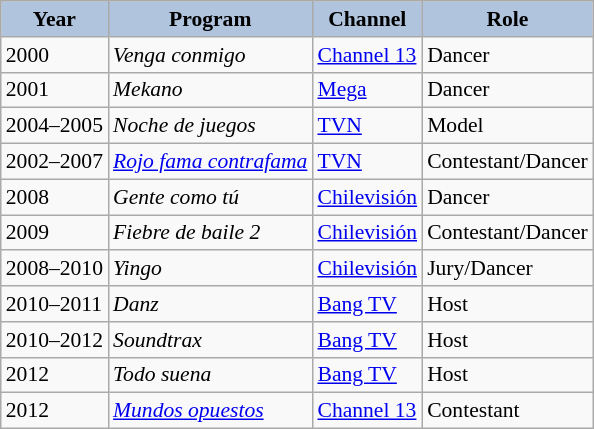<table class="wikitable" style="font-size:90%">
<tr style="text-align:center;">
<th style="background:#B0C4DE;">Year</th>
<th style="background:#B0C4DE;">Program</th>
<th style="background:#B0C4DE;">Channel</th>
<th style="background:#B0C4DE;">Role</th>
</tr>
<tr>
<td>2000</td>
<td><em>Venga conmigo</em></td>
<td><a href='#'>Channel 13</a></td>
<td>Dancer</td>
</tr>
<tr>
<td>2001</td>
<td><em>Mekano</em></td>
<td><a href='#'>Mega</a></td>
<td>Dancer</td>
</tr>
<tr>
<td>2004–2005</td>
<td><em>Noche de juegos</em></td>
<td><a href='#'>TVN</a></td>
<td>Model</td>
</tr>
<tr>
<td>2002–2007</td>
<td><em><a href='#'>Rojo fama contrafama</a></em></td>
<td><a href='#'>TVN</a></td>
<td>Contestant/Dancer</td>
</tr>
<tr>
<td>2008</td>
<td><em>Gente como tú</em></td>
<td><a href='#'>Chilevisión</a></td>
<td>Dancer</td>
</tr>
<tr>
<td>2009</td>
<td><em>Fiebre de baile 2</em></td>
<td><a href='#'>Chilevisión</a></td>
<td>Contestant/Dancer</td>
</tr>
<tr>
<td>2008–2010</td>
<td><em>Yingo</em></td>
<td><a href='#'>Chilevisión</a></td>
<td>Jury/Dancer</td>
</tr>
<tr>
<td>2010–2011</td>
<td><em>Danz</em></td>
<td><a href='#'>Bang TV</a></td>
<td>Host</td>
</tr>
<tr>
<td>2010–2012</td>
<td><em>Soundtrax</em></td>
<td><a href='#'>Bang TV</a></td>
<td>Host</td>
</tr>
<tr>
<td>2012</td>
<td><em>Todo suena</em></td>
<td><a href='#'>Bang TV</a></td>
<td>Host</td>
</tr>
<tr>
<td>2012</td>
<td><em><a href='#'>Mundos opuestos</a></em></td>
<td><a href='#'>Channel 13</a></td>
<td>Contestant</td>
</tr>
</table>
